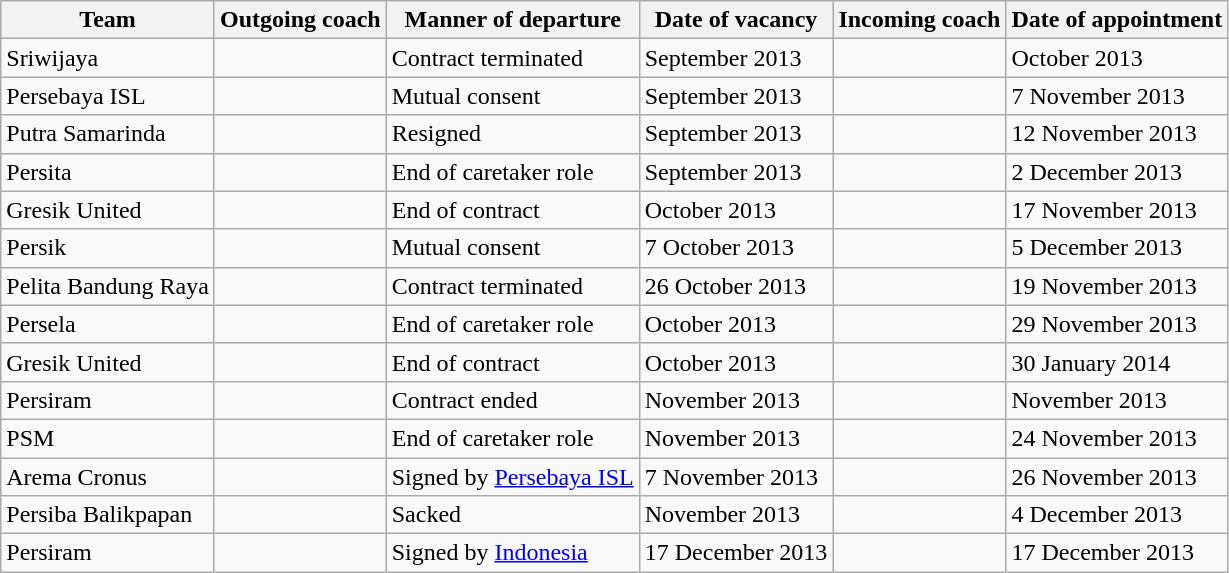<table class="wikitable">
<tr>
<th>Team</th>
<th>Outgoing coach</th>
<th>Manner of departure</th>
<th>Date of vacancy</th>
<th>Incoming coach</th>
<th>Date of appointment</th>
</tr>
<tr>
<td>Sriwijaya</td>
<td> </td>
<td>Contract terminated</td>
<td>September 2013</td>
<td> </td>
<td>October 2013</td>
</tr>
<tr>
<td>Persebaya ISL</td>
<td> </td>
<td>Mutual consent</td>
<td>September 2013</td>
<td> </td>
<td>7 November 2013</td>
</tr>
<tr>
<td>Putra Samarinda</td>
<td> </td>
<td>Resigned</td>
<td>September 2013</td>
<td> </td>
<td>12 November 2013</td>
</tr>
<tr>
<td>Persita</td>
<td> </td>
<td>End of caretaker role</td>
<td>September 2013</td>
<td> </td>
<td>2 December 2013</td>
</tr>
<tr>
<td>Gresik United</td>
<td> </td>
<td>End of contract</td>
<td>October 2013</td>
<td> </td>
<td>17 November 2013</td>
</tr>
<tr>
<td>Persik</td>
<td> </td>
<td>Mutual consent</td>
<td>7 October 2013</td>
<td> </td>
<td>5 December 2013</td>
</tr>
<tr>
<td>Pelita Bandung Raya</td>
<td> </td>
<td>Contract terminated</td>
<td>26 October 2013</td>
<td> </td>
<td>19 November 2013</td>
</tr>
<tr>
<td>Persela</td>
<td> </td>
<td>End of caretaker role</td>
<td>October 2013</td>
<td> </td>
<td>29 November 2013</td>
</tr>
<tr>
<td>Gresik United</td>
<td> </td>
<td>End of contract</td>
<td>October 2013</td>
<td> </td>
<td>30 January 2014</td>
</tr>
<tr>
<td>Persiram</td>
<td> </td>
<td>Contract ended</td>
<td>November 2013</td>
<td> </td>
<td>November 2013</td>
</tr>
<tr>
<td>PSM</td>
<td> </td>
<td>End of caretaker role</td>
<td>November 2013</td>
<td> </td>
<td>24 November 2013</td>
</tr>
<tr>
<td>Arema Cronus</td>
<td> </td>
<td>Signed by <a href='#'>Persebaya ISL</a></td>
<td>7 November 2013</td>
<td> </td>
<td>26 November 2013</td>
</tr>
<tr>
<td>Persiba Balikpapan</td>
<td> </td>
<td>Sacked</td>
<td>November 2013</td>
<td> </td>
<td>4 December 2013</td>
</tr>
<tr>
<td>Persiram</td>
<td> </td>
<td>Signed by <a href='#'>Indonesia</a></td>
<td>17 December 2013</td>
<td> </td>
<td>17 December 2013</td>
</tr>
</table>
